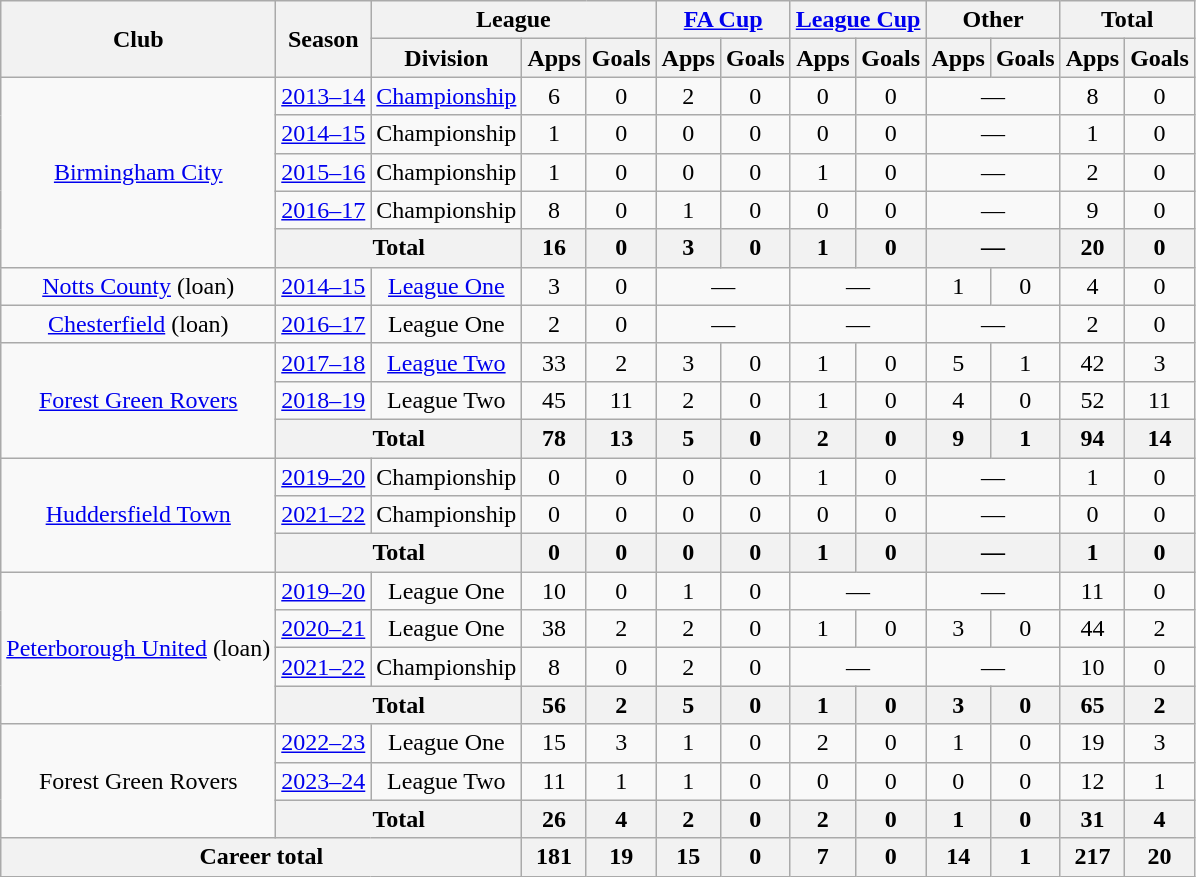<table class=wikitable style=text-align:center>
<tr>
<th rowspan=2>Club</th>
<th rowspan=2>Season</th>
<th colspan=3>League</th>
<th colspan=2><a href='#'>FA Cup</a></th>
<th colspan=2><a href='#'>League Cup</a></th>
<th colspan=2>Other</th>
<th colspan=2>Total</th>
</tr>
<tr>
<th>Division</th>
<th>Apps</th>
<th>Goals</th>
<th>Apps</th>
<th>Goals</th>
<th>Apps</th>
<th>Goals</th>
<th>Apps</th>
<th>Goals</th>
<th>Apps</th>
<th>Goals</th>
</tr>
<tr>
<td rowspan=5><a href='#'>Birmingham City</a></td>
<td><a href='#'>2013–14</a></td>
<td><a href='#'>Championship</a></td>
<td>6</td>
<td>0</td>
<td>2</td>
<td>0</td>
<td>0</td>
<td>0</td>
<td colspan=2>—</td>
<td>8</td>
<td>0</td>
</tr>
<tr>
<td><a href='#'>2014–15</a></td>
<td>Championship</td>
<td>1</td>
<td>0</td>
<td>0</td>
<td>0</td>
<td>0</td>
<td>0</td>
<td colspan=2>—</td>
<td>1</td>
<td>0</td>
</tr>
<tr>
<td><a href='#'>2015–16</a></td>
<td>Championship</td>
<td>1</td>
<td>0</td>
<td>0</td>
<td>0</td>
<td>1</td>
<td>0</td>
<td colspan=2>—</td>
<td>2</td>
<td>0</td>
</tr>
<tr>
<td><a href='#'>2016–17</a></td>
<td>Championship</td>
<td>8</td>
<td>0</td>
<td>1</td>
<td>0</td>
<td>0</td>
<td>0</td>
<td colspan=2>—</td>
<td>9</td>
<td>0</td>
</tr>
<tr>
<th colspan=2>Total</th>
<th>16</th>
<th>0</th>
<th>3</th>
<th>0</th>
<th>1</th>
<th>0</th>
<th colspan=2>—</th>
<th>20</th>
<th>0</th>
</tr>
<tr>
<td><a href='#'>Notts County</a> (loan)</td>
<td><a href='#'>2014–15</a></td>
<td><a href='#'>League One</a></td>
<td>3</td>
<td>0</td>
<td colspan=2>—</td>
<td colspan=2>—</td>
<td>1</td>
<td>0</td>
<td>4</td>
<td>0</td>
</tr>
<tr>
<td><a href='#'>Chesterfield</a> (loan)</td>
<td><a href='#'>2016–17</a></td>
<td>League One</td>
<td>2</td>
<td>0</td>
<td colspan=2>—</td>
<td colspan=2>—</td>
<td colspan=2>—</td>
<td>2</td>
<td>0</td>
</tr>
<tr>
<td rowspan=3><a href='#'>Forest Green Rovers</a></td>
<td><a href='#'>2017–18</a></td>
<td><a href='#'>League Two</a></td>
<td>33</td>
<td>2</td>
<td>3</td>
<td>0</td>
<td>1</td>
<td>0</td>
<td>5</td>
<td>1</td>
<td>42</td>
<td>3</td>
</tr>
<tr>
<td><a href='#'>2018–19</a></td>
<td>League Two</td>
<td>45</td>
<td>11</td>
<td>2</td>
<td>0</td>
<td>1</td>
<td>0</td>
<td>4</td>
<td>0</td>
<td>52</td>
<td>11</td>
</tr>
<tr>
<th colspan=2>Total</th>
<th>78</th>
<th>13</th>
<th>5</th>
<th>0</th>
<th>2</th>
<th>0</th>
<th>9</th>
<th>1</th>
<th>94</th>
<th>14</th>
</tr>
<tr>
<td rowspan=3><a href='#'>Huddersfield Town</a></td>
<td><a href='#'>2019–20</a></td>
<td>Championship</td>
<td>0</td>
<td>0</td>
<td>0</td>
<td>0</td>
<td>1</td>
<td>0</td>
<td colspan=2>—</td>
<td>1</td>
<td>0</td>
</tr>
<tr>
<td><a href='#'>2021–22</a></td>
<td>Championship</td>
<td>0</td>
<td>0</td>
<td>0</td>
<td>0</td>
<td>0</td>
<td>0</td>
<td colspan=2>—</td>
<td>0</td>
<td>0</td>
</tr>
<tr>
<th colspan=2>Total</th>
<th>0</th>
<th>0</th>
<th>0</th>
<th>0</th>
<th>1</th>
<th>0</th>
<th colspan=2>—</th>
<th>1</th>
<th>0</th>
</tr>
<tr>
<td rowspan=4><a href='#'>Peterborough United</a> (loan)</td>
<td><a href='#'>2019–20</a></td>
<td>League One</td>
<td>10</td>
<td>0</td>
<td>1</td>
<td>0</td>
<td colspan=2>—</td>
<td colspan=2>—</td>
<td>11</td>
<td>0</td>
</tr>
<tr>
<td><a href='#'>2020–21</a></td>
<td>League One</td>
<td>38</td>
<td>2</td>
<td>2</td>
<td>0</td>
<td>1</td>
<td>0</td>
<td>3</td>
<td>0</td>
<td>44</td>
<td>2</td>
</tr>
<tr>
<td><a href='#'>2021–22</a></td>
<td>Championship</td>
<td>8</td>
<td>0</td>
<td>2</td>
<td>0</td>
<td colspan=2>—</td>
<td colspan=2>—</td>
<td>10</td>
<td>0</td>
</tr>
<tr>
<th colspan=2>Total</th>
<th>56</th>
<th>2</th>
<th>5</th>
<th>0</th>
<th>1</th>
<th>0</th>
<th>3</th>
<th>0</th>
<th>65</th>
<th>2</th>
</tr>
<tr>
<td rowspan="3">Forest Green Rovers</td>
<td><a href='#'>2022–23</a></td>
<td>League One</td>
<td>15</td>
<td>3</td>
<td>1</td>
<td>0</td>
<td>2</td>
<td>0</td>
<td>1</td>
<td>0</td>
<td>19</td>
<td>3</td>
</tr>
<tr>
<td><a href='#'>2023–24</a></td>
<td>League Two</td>
<td>11</td>
<td>1</td>
<td>1</td>
<td>0</td>
<td>0</td>
<td>0</td>
<td>0</td>
<td>0</td>
<td>12</td>
<td>1</td>
</tr>
<tr>
<th colspan=2>Total</th>
<th>26</th>
<th>4</th>
<th>2</th>
<th>0</th>
<th>2</th>
<th>0</th>
<th>1</th>
<th>0</th>
<th>31</th>
<th>4</th>
</tr>
<tr>
<th colspan=3>Career total</th>
<th>181</th>
<th>19</th>
<th>15</th>
<th>0</th>
<th>7</th>
<th>0</th>
<th>14</th>
<th>1</th>
<th>217</th>
<th>20</th>
</tr>
</table>
